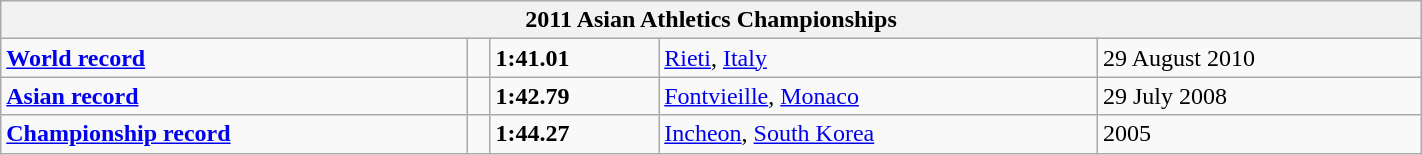<table class="wikitable" width=75%>
<tr>
<th colspan="5">2011 Asian Athletics Championships</th>
</tr>
<tr>
<td><strong><a href='#'>World record</a></strong></td>
<td></td>
<td><strong>1:41.01</strong></td>
<td><a href='#'>Rieti</a>, <a href='#'>Italy</a></td>
<td>29 August 2010</td>
</tr>
<tr>
<td><strong><a href='#'>Asian record</a></strong></td>
<td></td>
<td><strong>1:42.79</strong></td>
<td><a href='#'>Fontvieille</a>, <a href='#'>Monaco</a></td>
<td>29 July 2008</td>
</tr>
<tr>
<td><strong><a href='#'>Championship record</a></strong></td>
<td></td>
<td><strong>1:44.27</strong></td>
<td><a href='#'>Incheon</a>, <a href='#'>South Korea</a></td>
<td>2005</td>
</tr>
</table>
